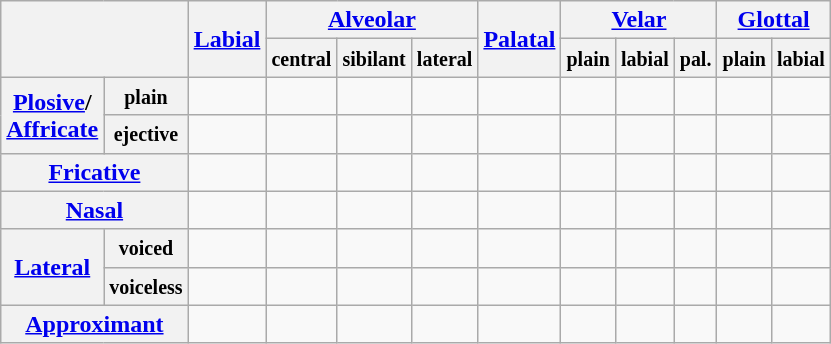<table class="wikitable" style="text-align: center;">
<tr>
<th rowspan="2" colspan="2"></th>
<th rowspan="2"><a href='#'>Labial</a></th>
<th colspan="3"><a href='#'>Alveolar</a></th>
<th rowspan="2"><a href='#'>Palatal</a></th>
<th colspan="3"><a href='#'>Velar</a></th>
<th colspan="2"><a href='#'>Glottal</a></th>
</tr>
<tr>
<th><small>central</small></th>
<th><small>sibilant</small></th>
<th><small>lateral</small></th>
<th><small>plain</small></th>
<th><small>labial</small></th>
<th><small>pal.</small></th>
<th><small>plain</small></th>
<th><small>labial</small></th>
</tr>
<tr>
<th rowspan="2"><a href='#'>Plosive</a>/<br><a href='#'>Affricate</a></th>
<th><small>plain</small></th>
<td></td>
<td></td>
<td></td>
<td></td>
<td></td>
<td></td>
<td></td>
<td></td>
<td></td>
<td></td>
</tr>
<tr>
<th><small>ejective</small></th>
<td></td>
<td></td>
<td></td>
<td></td>
<td></td>
<td></td>
<td></td>
<td></td>
<td></td>
<td></td>
</tr>
<tr>
<th colspan="2"><a href='#'>Fricative</a></th>
<td></td>
<td></td>
<td></td>
<td></td>
<td></td>
<td></td>
<td></td>
<td></td>
<td></td>
<td></td>
</tr>
<tr>
<th colspan="2"><a href='#'>Nasal</a></th>
<td></td>
<td></td>
<td></td>
<td></td>
<td></td>
<td></td>
<td></td>
<td></td>
<td></td>
<td></td>
</tr>
<tr>
<th rowspan="2"><a href='#'>Lateral</a></th>
<th><small>voiced</small></th>
<td></td>
<td></td>
<td></td>
<td></td>
<td></td>
<td></td>
<td></td>
<td></td>
<td></td>
<td></td>
</tr>
<tr>
<th><small>voiceless</small></th>
<td></td>
<td></td>
<td></td>
<td></td>
<td></td>
<td></td>
<td></td>
<td></td>
<td></td>
<td></td>
</tr>
<tr>
<th colspan="2"><a href='#'>Approximant</a></th>
<td></td>
<td></td>
<td></td>
<td></td>
<td></td>
<td></td>
<td></td>
<td></td>
<td></td>
<td></td>
</tr>
</table>
